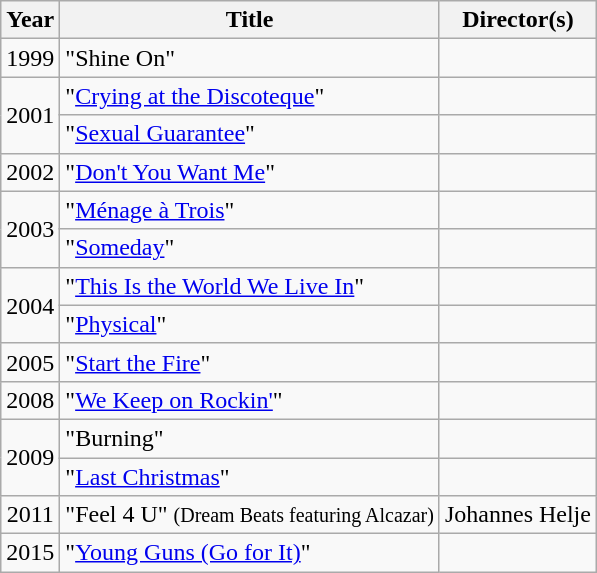<table class="wikitable">
<tr>
<th>Year</th>
<th>Title</th>
<th>Director(s)</th>
</tr>
<tr>
<td align="center">1999</td>
<td>"Shine On"</td>
<td></td>
</tr>
<tr>
<td align="center" rowspan="2">2001</td>
<td>"<a href='#'>Crying at the Discoteque</a>"</td>
<td></td>
</tr>
<tr>
<td>"<a href='#'>Sexual Guarantee</a>"</td>
<td></td>
</tr>
<tr>
<td align="center">2002</td>
<td>"<a href='#'>Don't You Want Me</a>"</td>
<td></td>
</tr>
<tr>
<td align="center" rowspan="2">2003</td>
<td>"<a href='#'>Ménage à Trois</a>"</td>
<td></td>
</tr>
<tr>
<td>"<a href='#'>Someday</a>"</td>
<td></td>
</tr>
<tr>
<td align="center" rowspan="2">2004</td>
<td>"<a href='#'>This Is the World We Live In</a>"</td>
<td></td>
</tr>
<tr>
<td>"<a href='#'>Physical</a>"</td>
<td></td>
</tr>
<tr>
<td align="center">2005</td>
<td>"<a href='#'>Start the Fire</a>"</td>
<td></td>
</tr>
<tr>
<td align="center">2008</td>
<td>"<a href='#'>We Keep on Rockin'</a>"</td>
<td></td>
</tr>
<tr>
<td align="center" rowspan="2">2009</td>
<td>"Burning"</td>
<td></td>
</tr>
<tr>
<td>"<a href='#'>Last Christmas</a>"</td>
<td></td>
</tr>
<tr>
<td align="center">2011</td>
<td>"Feel 4 U" <small>(Dream Beats featuring Alcazar)</small></td>
<td>Johannes Helje</td>
</tr>
<tr>
<td align="center">2015</td>
<td>"<a href='#'>Young Guns (Go for It)</a>"</td>
<td></td>
</tr>
</table>
